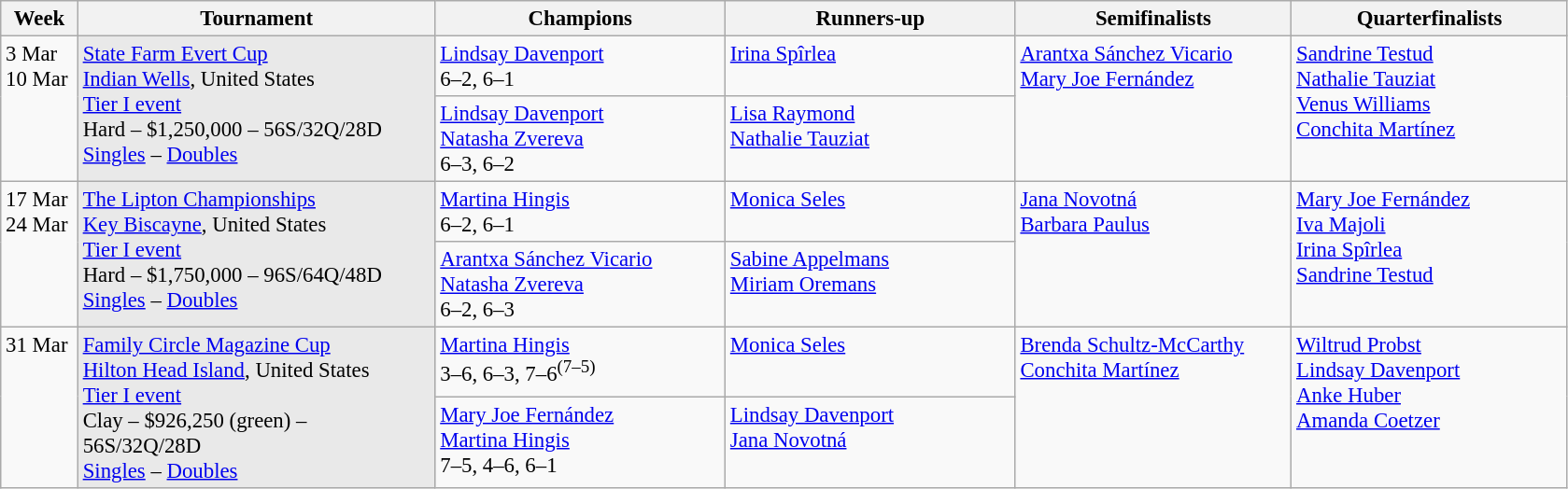<table class=wikitable style=font-size:95%>
<tr>
<th style="width:48px;">Week</th>
<th style="width:248px;">Tournament</th>
<th style="width:200px;">Champions</th>
<th style="width:200px;">Runners-up</th>
<th style="width:190px;">Semifinalists</th>
<th style="width:190px;">Quarterfinalists</th>
</tr>
<tr valign=top>
<td rowspan=2>3 Mar<br>10 Mar</td>
<td rowspan=2 bgcolor=#E9E9E9><a href='#'>State Farm Evert Cup</a><br> <a href='#'>Indian Wells</a>, United States <br> <a href='#'>Tier I event</a> <br> Hard – $1,250,000 – 56S/32Q/28D<br> <a href='#'>Singles</a> – <a href='#'>Doubles</a></td>
<td> <a href='#'>Lindsay Davenport</a><br>6–2, 6–1</td>
<td> <a href='#'>Irina Spîrlea</a></td>
<td rowspan=2>  <a href='#'>Arantxa Sánchez Vicario</a><br> <a href='#'>Mary Joe Fernández</a></td>
<td rowspan=2> <a href='#'>Sandrine Testud</a><br> <a href='#'>Nathalie Tauziat</a><br> <a href='#'>Venus Williams</a><br> <a href='#'>Conchita Martínez</a></td>
</tr>
<tr valign=top>
<td> <a href='#'>Lindsay Davenport</a> <br>  <a href='#'>Natasha Zvereva</a><br> 6–3, 6–2</td>
<td> <a href='#'>Lisa Raymond</a> <br>  <a href='#'>Nathalie Tauziat</a></td>
</tr>
<tr valign=top>
<td rowspan=2>17 Mar<br>24 Mar</td>
<td rowspan=2 bgcolor=#E9E9E9><a href='#'>The Lipton Championships</a><br> <a href='#'>Key Biscayne</a>, United States <br> <a href='#'>Tier I event</a> <br> Hard – $1,750,000 – 96S/64Q/48D<br> <a href='#'>Singles</a> – <a href='#'>Doubles</a></td>
<td> <a href='#'>Martina Hingis</a><br>6–2, 6–1</td>
<td> <a href='#'>Monica Seles</a></td>
<td rowspan=2>  <a href='#'>Jana Novotná</a><br> <a href='#'>Barbara Paulus</a></td>
<td rowspan=2> <a href='#'>Mary Joe Fernández</a><br> <a href='#'>Iva Majoli</a><br> <a href='#'>Irina Spîrlea</a><br> <a href='#'>Sandrine Testud</a></td>
</tr>
<tr valign=top>
<td> <a href='#'>Arantxa Sánchez Vicario</a> <br>  <a href='#'>Natasha Zvereva</a><br> 6–2, 6–3</td>
<td> <a href='#'>Sabine Appelmans</a> <br>  <a href='#'>Miriam Oremans</a></td>
</tr>
<tr valign=top>
<td rowspan=2>31 Mar</td>
<td rowspan=2 bgcolor=#E9E9E9><a href='#'>Family Circle Magazine Cup</a><br> <a href='#'>Hilton Head Island</a>, United States <br> <a href='#'>Tier I event</a> <br> Clay – $926,250 (green) – 56S/32Q/28D<br> <a href='#'>Singles</a> – <a href='#'>Doubles</a></td>
<td> <a href='#'>Martina Hingis</a><br>3–6, 6–3, 7–6<sup>(7–5)</sup></td>
<td> <a href='#'>Monica Seles</a></td>
<td rowspan=2>  <a href='#'>Brenda Schultz-McCarthy</a><br> <a href='#'>Conchita Martínez</a></td>
<td rowspan=2> <a href='#'>Wiltrud Probst</a><br> <a href='#'>Lindsay Davenport</a><br> <a href='#'>Anke Huber</a><br> <a href='#'>Amanda Coetzer</a></td>
</tr>
<tr valign=top>
<td> <a href='#'>Mary Joe Fernández</a> <br>  <a href='#'>Martina Hingis</a><br> 7–5, 4–6, 6–1</td>
<td> <a href='#'>Lindsay Davenport</a> <br>  <a href='#'>Jana Novotná</a></td>
</tr>
</table>
